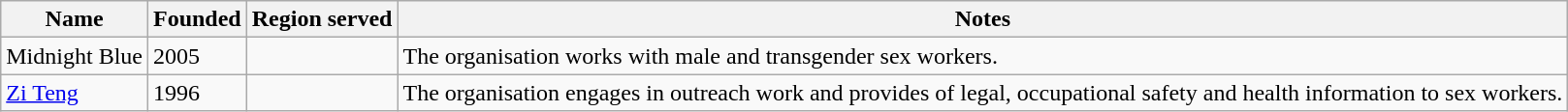<table class="wikitable sortable">
<tr>
<th>Name</th>
<th>Founded</th>
<th>Region served</th>
<th>Notes</th>
</tr>
<tr>
<td>Midnight Blue</td>
<td>2005</td>
<td></td>
<td>The organisation works with male and transgender sex workers.</td>
</tr>
<tr>
<td><a href='#'>Zi Teng</a></td>
<td>1996</td>
<td></td>
<td>The organisation engages in outreach work and provides of legal, occupational safety and health information to sex workers.</td>
</tr>
</table>
